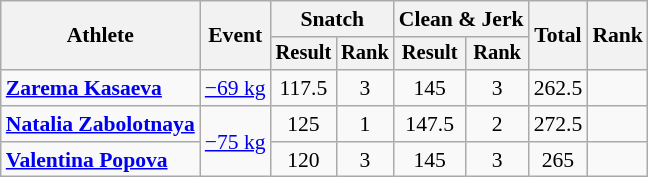<table class="wikitable" style="font-size:90%">
<tr>
<th rowspan="2">Athlete</th>
<th rowspan="2">Event</th>
<th colspan="2">Snatch</th>
<th colspan="2">Clean & Jerk</th>
<th rowspan="2">Total</th>
<th rowspan="2">Rank</th>
</tr>
<tr style="font-size:95%">
<th>Result</th>
<th>Rank</th>
<th>Result</th>
<th>Rank</th>
</tr>
<tr align=center>
<td align=left><strong><a href='#'>Zarema Kasaeva</a></strong></td>
<td align=left><a href='#'>−69 kg</a></td>
<td>117.5</td>
<td>3</td>
<td>145</td>
<td>3</td>
<td>262.5</td>
<td></td>
</tr>
<tr align=center>
<td align=left><strong><a href='#'>Natalia Zabolotnaya</a></strong></td>
<td align=left rowspan=2><a href='#'>−75 kg</a></td>
<td>125 </td>
<td>1</td>
<td>147.5</td>
<td>2</td>
<td>272.5</td>
<td></td>
</tr>
<tr align=center>
<td align=left><strong><a href='#'>Valentina Popova</a></strong></td>
<td>120</td>
<td>3</td>
<td>145</td>
<td>3</td>
<td>265</td>
<td></td>
</tr>
</table>
